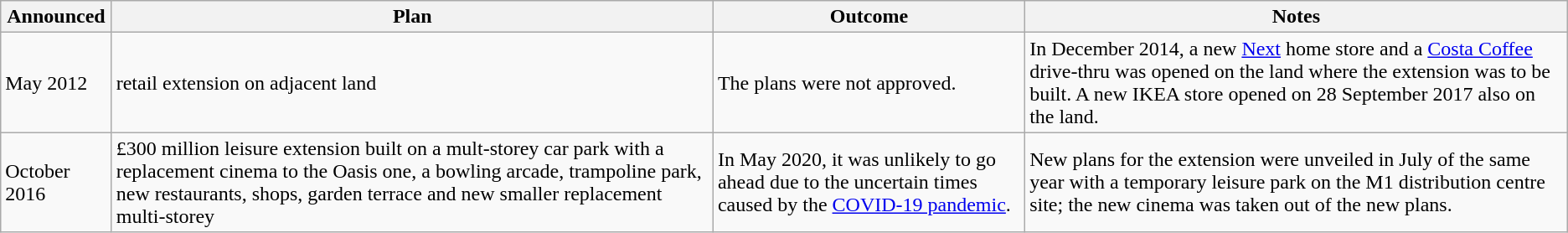<table class="wikitable">
<tr>
<th>Announced</th>
<th>Plan</th>
<th>Outcome</th>
<th>Notes</th>
</tr>
<tr>
<td>May 2012</td>
<td> retail extension on adjacent land</td>
<td>The plans were not approved.</td>
<td>In December 2014, a new <a href='#'>Next</a> home store and a <a href='#'>Costa Coffee</a> drive-thru was opened on the land where the extension was to be built. A new IKEA store opened on 28 September 2017 also on the land.</td>
</tr>
<tr>
<td>October 2016</td>
<td>£300 million leisure extension built on a mult-storey car park with a replacement cinema to the Oasis one, a bowling arcade, trampoline park, new restaurants, shops, garden terrace and new smaller replacement multi-storey</td>
<td>In May 2020, it was unlikely to go ahead due to the uncertain times caused by the <a href='#'>COVID-19 pandemic</a>.</td>
<td>New plans for the extension were unveiled in July of the same year with a temporary leisure park on the M1 distribution centre site; the new cinema was taken out of the new plans.</td>
</tr>
</table>
